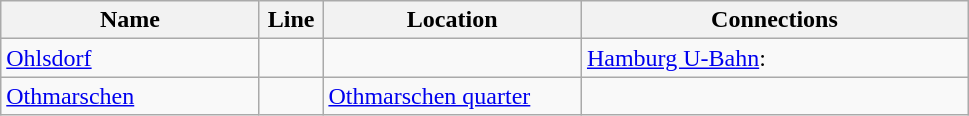<table class="wikitable">
<tr>
<th width="165px">Name</th>
<th width="35px">Line</th>
<th width="165px">Location</th>
<th width="250px">Connections</th>
</tr>
<tr>
<td><a href='#'>Ohlsdorf</a></td>
<td></td>
<td></td>
<td><a href='#'>Hamburg U-Bahn</a>: <br></td>
</tr>
<tr>
<td><a href='#'>Othmarschen</a></td>
<td></td>
<td><a href='#'>Othmarschen quarter</a></td>
<td></td>
</tr>
</table>
